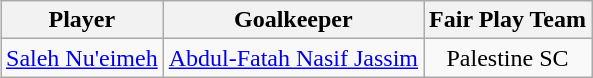<table class="wikitable" style="margin: 0 auto;">
<tr>
<th>Player</th>
<th>Goalkeeper</th>
<th>Fair Play Team</th>
</tr>
<tr>
<td align=center> <a href='#'>Saleh Nu'eimeh</a></td>
<td align=center> <a href='#'>Abdul-Fatah Nasif Jassim</a></td>
<td align=center> Palestine SC</td>
</tr>
</table>
